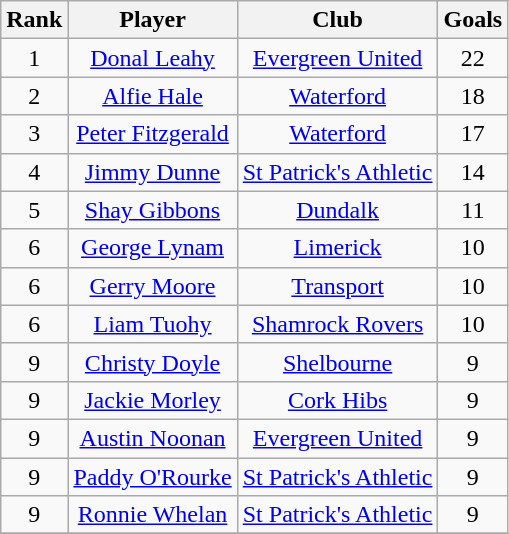<table class="wikitable" style="text-align:center">
<tr>
<th>Rank</th>
<th>Player</th>
<th>Club</th>
<th>Goals</th>
</tr>
<tr>
<td>1</td>
<td><a href='#'>Donal Leahy</a></td>
<td><a href='#'>Evergreen United</a></td>
<td>22</td>
</tr>
<tr>
<td>2</td>
<td><a href='#'>Alfie Hale</a></td>
<td><a href='#'>Waterford</a></td>
<td>18</td>
</tr>
<tr>
<td>3</td>
<td><a href='#'>Peter Fitzgerald</a></td>
<td><a href='#'>Waterford</a></td>
<td>17</td>
</tr>
<tr>
<td>4</td>
<td><a href='#'>Jimmy Dunne</a></td>
<td><a href='#'>St Patrick's Athletic</a></td>
<td>14</td>
</tr>
<tr>
<td>5</td>
<td><a href='#'>Shay Gibbons</a></td>
<td><a href='#'>Dundalk</a></td>
<td>11</td>
</tr>
<tr>
<td>6</td>
<td><a href='#'>George Lynam</a></td>
<td><a href='#'>Limerick</a></td>
<td>10</td>
</tr>
<tr>
<td>6</td>
<td><a href='#'>Gerry Moore</a></td>
<td><a href='#'>Transport</a></td>
<td>10</td>
</tr>
<tr>
<td>6</td>
<td><a href='#'>Liam Tuohy</a></td>
<td><a href='#'>Shamrock Rovers</a></td>
<td>10</td>
</tr>
<tr>
<td>9</td>
<td><a href='#'>Christy Doyle</a></td>
<td><a href='#'>Shelbourne</a></td>
<td>9</td>
</tr>
<tr>
<td>9</td>
<td><a href='#'>Jackie Morley</a></td>
<td><a href='#'>Cork Hibs</a></td>
<td>9</td>
</tr>
<tr>
<td>9</td>
<td><a href='#'>Austin Noonan</a></td>
<td><a href='#'>Evergreen United</a></td>
<td>9</td>
</tr>
<tr>
<td>9</td>
<td><a href='#'>Paddy O'Rourke</a></td>
<td><a href='#'>St Patrick's Athletic</a></td>
<td>9</td>
</tr>
<tr>
<td>9</td>
<td><a href='#'>Ronnie Whelan</a></td>
<td><a href='#'>St Patrick's Athletic</a></td>
<td>9</td>
</tr>
<tr>
</tr>
</table>
